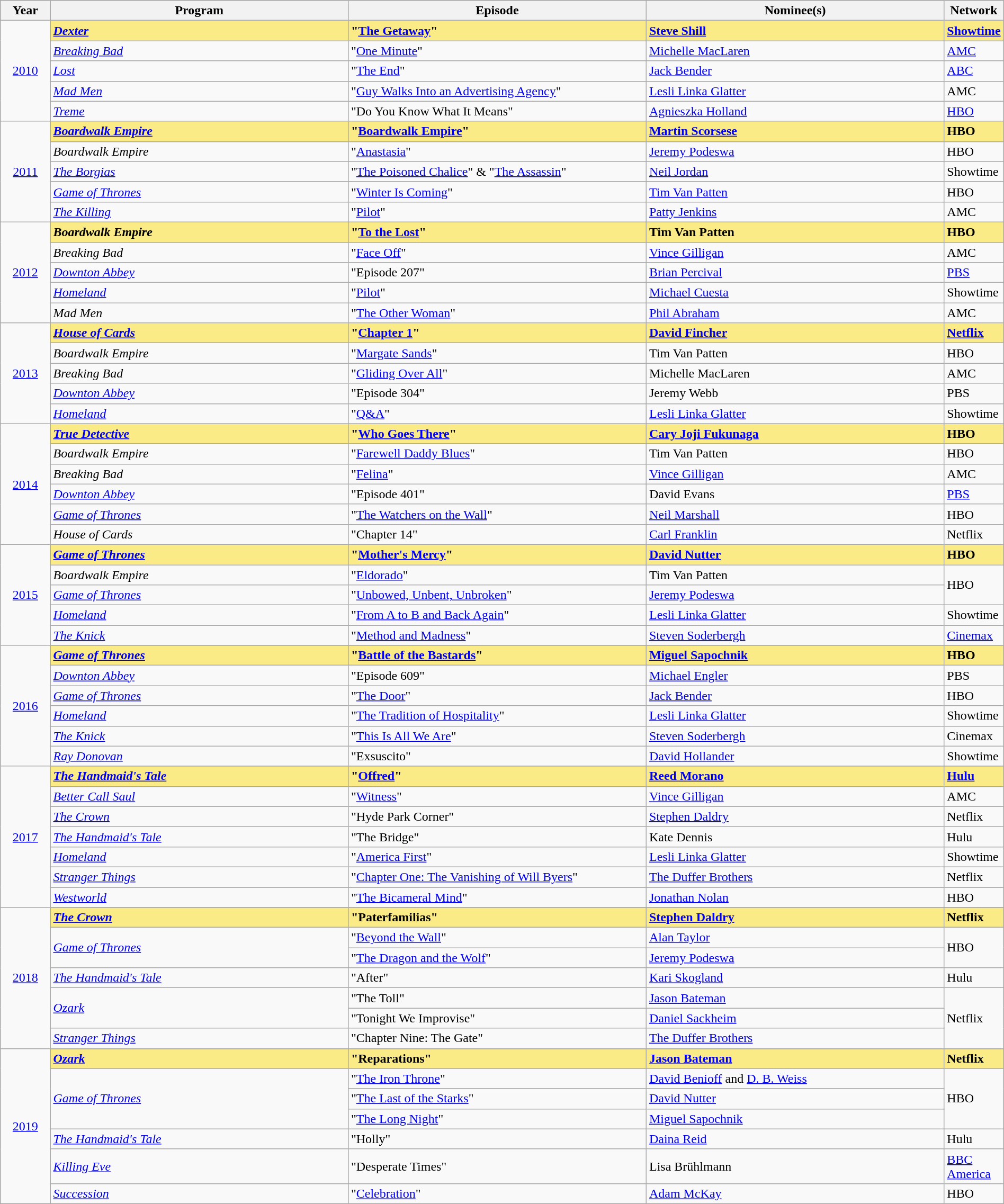<table class="wikitable" style="width:100%">
<tr bgcolor="#bebebe">
<th width="5%">Year</th>
<th width="30%">Program</th>
<th width="30%">Episode</th>
<th width="30%">Nominee(s)</th>
<th width="5%">Network</th>
</tr>
<tr>
<td rowspan=5 align=center><a href='#'>2010</a><br></td>
<td style="background:#FAEB86;"><strong><em><a href='#'>Dexter</a></em></strong></td>
<td style="background:#FAEB86;"><strong>"<a href='#'>The Getaway</a>"</strong></td>
<td style="background:#FAEB86;"><strong><a href='#'>Steve Shill</a></strong></td>
<td style="background:#FAEB86;"><strong><a href='#'>Showtime</a></strong></td>
</tr>
<tr>
<td><em><a href='#'>Breaking Bad</a></em></td>
<td>"<a href='#'>One Minute</a>"</td>
<td><a href='#'>Michelle MacLaren</a></td>
<td><a href='#'>AMC</a></td>
</tr>
<tr>
<td><em><a href='#'>Lost</a></em></td>
<td>"<a href='#'>The End</a>"</td>
<td><a href='#'>Jack Bender</a></td>
<td><a href='#'>ABC</a></td>
</tr>
<tr>
<td><em><a href='#'>Mad Men</a></em></td>
<td>"<a href='#'>Guy Walks Into an Advertising Agency</a>"</td>
<td><a href='#'>Lesli Linka Glatter</a></td>
<td>AMC</td>
</tr>
<tr>
<td><em><a href='#'>Treme</a></em></td>
<td>"Do You Know What It Means"</td>
<td><a href='#'>Agnieszka Holland</a></td>
<td><a href='#'>HBO</a></td>
</tr>
<tr>
<td rowspan=5 align=center><a href='#'>2011</a><br></td>
<td style="background:#FAEB86;"><strong><em><a href='#'>Boardwalk Empire</a></em></strong></td>
<td style="background:#FAEB86;"><strong>"<a href='#'>Boardwalk Empire</a>"</strong></td>
<td style="background:#FAEB86;"><strong><a href='#'>Martin Scorsese</a></strong></td>
<td style="background:#FAEB86;"><strong>HBO</strong></td>
</tr>
<tr>
<td><em>Boardwalk Empire</em></td>
<td>"<a href='#'>Anastasia</a>"</td>
<td><a href='#'>Jeremy Podeswa</a></td>
<td>HBO</td>
</tr>
<tr>
<td><em><a href='#'>The Borgias</a></em></td>
<td>"<a href='#'>The Poisoned Chalice</a>" & "<a href='#'>The Assassin</a>"</td>
<td><a href='#'>Neil Jordan</a></td>
<td>Showtime</td>
</tr>
<tr>
<td><em><a href='#'>Game of Thrones</a></em></td>
<td>"<a href='#'>Winter Is Coming</a>"</td>
<td><a href='#'>Tim Van Patten</a></td>
<td>HBO</td>
</tr>
<tr>
<td><em><a href='#'>The Killing</a></em></td>
<td>"<a href='#'>Pilot</a>"</td>
<td><a href='#'>Patty Jenkins</a></td>
<td>AMC</td>
</tr>
<tr>
<td rowspan=5 align=center><a href='#'>2012</a><br></td>
<td style="background:#FAEB86;"><strong><em>Boardwalk Empire</em></strong></td>
<td style="background:#FAEB86;"><strong>"<a href='#'>To the Lost</a>"</strong></td>
<td style="background:#FAEB86;"><strong>Tim Van Patten</strong></td>
<td style="background:#FAEB86;"><strong>HBO</strong></td>
</tr>
<tr>
<td><em>Breaking Bad</em></td>
<td>"<a href='#'>Face Off</a>"</td>
<td><a href='#'>Vince Gilligan</a></td>
<td>AMC</td>
</tr>
<tr>
<td><em><a href='#'>Downton Abbey</a></em></td>
<td>"Episode 207"</td>
<td><a href='#'>Brian Percival</a></td>
<td><a href='#'>PBS</a></td>
</tr>
<tr>
<td><em><a href='#'>Homeland</a></em></td>
<td>"<a href='#'>Pilot</a>"</td>
<td><a href='#'>Michael Cuesta</a></td>
<td>Showtime</td>
</tr>
<tr>
<td><em>Mad Men</em></td>
<td>"<a href='#'>The Other Woman</a>"</td>
<td><a href='#'>Phil Abraham</a></td>
<td>AMC</td>
</tr>
<tr>
<td rowspan=5 align=center><a href='#'>2013</a><br></td>
<td style="background:#FAEB86;"><strong><em><a href='#'>House of Cards</a></em></strong></td>
<td style="background:#FAEB86;"><strong>"<a href='#'>Chapter 1</a>"</strong></td>
<td style="background:#FAEB86;"><strong><a href='#'>David Fincher</a></strong></td>
<td style="background:#FAEB86;"><strong><a href='#'>Netflix</a></strong></td>
</tr>
<tr>
<td><em>Boardwalk Empire</em></td>
<td>"<a href='#'>Margate Sands</a>"</td>
<td>Tim Van Patten</td>
<td>HBO</td>
</tr>
<tr>
<td><em>Breaking Bad</em></td>
<td>"<a href='#'>Gliding Over All</a>"</td>
<td>Michelle MacLaren</td>
<td>AMC</td>
</tr>
<tr>
<td><em><a href='#'>Downton Abbey</a></em></td>
<td>"Episode 304"</td>
<td>Jeremy Webb</td>
<td>PBS</td>
</tr>
<tr>
<td><em><a href='#'>Homeland</a></em></td>
<td>"<a href='#'>Q&A</a>"</td>
<td><a href='#'>Lesli Linka Glatter</a></td>
<td>Showtime</td>
</tr>
<tr>
<td rowspan="6" align=center><a href='#'>2014</a><br></td>
<td style="background:#FAEB86;"><strong><em><a href='#'>True Detective</a></em></strong></td>
<td style="background:#FAEB86;"><strong>"<a href='#'>Who Goes There</a>"</strong></td>
<td style="background:#FAEB86;"><strong><a href='#'>Cary Joji Fukunaga</a></strong></td>
<td style="background:#FAEB86;"><strong>HBO</strong></td>
</tr>
<tr>
<td><em>Boardwalk Empire</em></td>
<td>"<a href='#'>Farewell Daddy Blues</a>"</td>
<td>Tim Van Patten</td>
<td>HBO</td>
</tr>
<tr>
<td><em>Breaking Bad</em></td>
<td>"<a href='#'>Felina</a>"</td>
<td><a href='#'>Vince Gilligan</a></td>
<td>AMC</td>
</tr>
<tr>
<td><em><a href='#'>Downton Abbey</a></em></td>
<td>"Episode 401"</td>
<td>David Evans</td>
<td><a href='#'>PBS</a></td>
</tr>
<tr>
<td><em><a href='#'>Game of Thrones</a></em></td>
<td>"<a href='#'>The Watchers on the Wall</a>"</td>
<td><a href='#'>Neil Marshall</a></td>
<td>HBO</td>
</tr>
<tr>
<td><em>House of Cards</em></td>
<td>"Chapter 14"</td>
<td><a href='#'>Carl Franklin</a></td>
<td>Netflix</td>
</tr>
<tr>
<td rowspan=5 align=center><a href='#'>2015</a><br></td>
<td style="background:#FAEB86;"><strong><em><a href='#'>Game of Thrones</a></em></strong></td>
<td style="background:#FAEB86;"><strong>"<a href='#'>Mother's Mercy</a>"</strong></td>
<td style="background:#FAEB86;"><strong><a href='#'>David Nutter</a></strong></td>
<td style="background:#FAEB86;"><strong>HBO</strong></td>
</tr>
<tr>
<td><em>Boardwalk Empire</em></td>
<td>"<a href='#'>Eldorado</a>"</td>
<td>Tim Van Patten</td>
<td rowspan=2>HBO</td>
</tr>
<tr>
<td><em><a href='#'>Game of Thrones</a></em></td>
<td>"<a href='#'>Unbowed, Unbent, Unbroken</a>"</td>
<td><a href='#'>Jeremy Podeswa</a></td>
</tr>
<tr>
<td><em><a href='#'>Homeland</a></em></td>
<td>"<a href='#'>From A to B and Back Again</a>"</td>
<td><a href='#'>Lesli Linka Glatter</a></td>
<td>Showtime</td>
</tr>
<tr>
<td><em><a href='#'>The Knick</a></em></td>
<td>"<a href='#'>Method and Madness</a>"</td>
<td><a href='#'>Steven Soderbergh</a></td>
<td><a href='#'>Cinemax</a></td>
</tr>
<tr>
<td rowspan="7" align=center><a href='#'>2016</a><br></td>
</tr>
<tr style="background:#FAEB86" |>
<td><strong><em><a href='#'>Game of Thrones</a></em></strong></td>
<td><strong>"<a href='#'>Battle of the Bastards</a>"</strong></td>
<td><strong><a href='#'>Miguel Sapochnik</a></strong></td>
<td><strong>HBO</strong></td>
</tr>
<tr>
<td><em><a href='#'>Downton Abbey</a></em></td>
<td>"Episode 609"</td>
<td><a href='#'>Michael Engler</a></td>
<td>PBS</td>
</tr>
<tr>
<td><em><a href='#'>Game of Thrones</a></em></td>
<td>"<a href='#'>The Door</a>"</td>
<td><a href='#'>Jack Bender</a></td>
<td>HBO</td>
</tr>
<tr>
<td><em><a href='#'>Homeland</a></em></td>
<td>"<a href='#'>The Tradition of Hospitality</a>"</td>
<td><a href='#'>Lesli Linka Glatter</a></td>
<td>Showtime</td>
</tr>
<tr>
<td><em><a href='#'>The Knick</a></em></td>
<td>"<a href='#'>This Is All We Are</a>"</td>
<td><a href='#'>Steven Soderbergh</a></td>
<td>Cinemax</td>
</tr>
<tr>
<td><em><a href='#'>Ray Donovan</a></em></td>
<td>"Exsuscito"</td>
<td><a href='#'>David Hollander</a></td>
<td>Showtime</td>
</tr>
<tr>
<td rowspan="8" align=center><a href='#'>2017</a><br></td>
</tr>
<tr style="background:#FAEB86" |>
<td><strong><em><a href='#'>The Handmaid's Tale</a></em></strong></td>
<td><strong>"<a href='#'>Offred</a>"</strong></td>
<td><strong><a href='#'>Reed Morano</a></strong></td>
<td><strong><a href='#'>Hulu</a></strong></td>
</tr>
<tr>
<td><em><a href='#'>Better Call Saul</a></em></td>
<td>"<a href='#'>Witness</a>"</td>
<td><a href='#'>Vince Gilligan</a></td>
<td>AMC</td>
</tr>
<tr>
<td><em><a href='#'>The Crown</a></em></td>
<td>"Hyde Park Corner"</td>
<td><a href='#'>Stephen Daldry</a></td>
<td>Netflix</td>
</tr>
<tr>
<td><em><a href='#'>The Handmaid's Tale</a></em></td>
<td>"The Bridge"</td>
<td>Kate Dennis</td>
<td>Hulu</td>
</tr>
<tr>
<td><em><a href='#'>Homeland</a></em></td>
<td>"<a href='#'>America First</a>"</td>
<td><a href='#'>Lesli Linka Glatter</a></td>
<td>Showtime</td>
</tr>
<tr>
<td><em><a href='#'>Stranger Things</a></em></td>
<td>"<a href='#'>Chapter One: The Vanishing of Will Byers</a>"</td>
<td><a href='#'>The Duffer Brothers</a></td>
<td>Netflix</td>
</tr>
<tr>
<td><em><a href='#'>Westworld</a></em></td>
<td>"<a href='#'>The Bicameral Mind</a>"</td>
<td><a href='#'>Jonathan Nolan</a></td>
<td>HBO</td>
</tr>
<tr>
<td rowspan="8" align=center><a href='#'>2018</a><br></td>
</tr>
<tr style="background:#FAEB86">
<td><strong><em><a href='#'>The Crown</a></em></strong></td>
<td><strong>"Paterfamilias"</strong></td>
<td><strong><a href='#'>Stephen Daldry</a></strong></td>
<td><strong>Netflix</strong></td>
</tr>
<tr>
<td rowspan="2"><em><a href='#'>Game of Thrones</a></em></td>
<td>"<a href='#'>Beyond the Wall</a>"</td>
<td><a href='#'>Alan Taylor</a></td>
<td rowspan="2">HBO</td>
</tr>
<tr>
<td>"<a href='#'>The Dragon and the Wolf</a>"</td>
<td><a href='#'>Jeremy Podeswa</a></td>
</tr>
<tr>
<td><em><a href='#'>The Handmaid's Tale</a></em></td>
<td>"After"</td>
<td><a href='#'>Kari Skogland</a></td>
<td>Hulu</td>
</tr>
<tr>
<td rowspan="2"><em><a href='#'>Ozark</a></em></td>
<td>"The Toll"</td>
<td><a href='#'>Jason Bateman</a></td>
<td rowspan="3">Netflix</td>
</tr>
<tr>
<td>"Tonight We Improvise"</td>
<td><a href='#'>Daniel Sackheim</a></td>
</tr>
<tr>
<td><em><a href='#'>Stranger Things</a></em></td>
<td>"Chapter Nine: The Gate"</td>
<td><a href='#'>The Duffer Brothers</a></td>
</tr>
<tr>
<td rowspan="8" align=center><a href='#'>2019</a><br></td>
</tr>
<tr style="background:#FAEB86">
<td><strong><em><a href='#'>Ozark</a></em></strong></td>
<td><strong>"Reparations"</strong></td>
<td><strong><a href='#'>Jason Bateman</a></strong></td>
<td><strong>Netflix</strong></td>
</tr>
<tr>
<td rowspan="3"><em><a href='#'>Game of Thrones</a></em></td>
<td>"<a href='#'>The Iron Throne</a>"</td>
<td><a href='#'>David Benioff</a> and <a href='#'>D. B. Weiss</a></td>
<td rowspan="3">HBO</td>
</tr>
<tr>
<td>"<a href='#'>The Last of the Starks</a>"</td>
<td><a href='#'>David Nutter</a></td>
</tr>
<tr>
<td>"<a href='#'>The Long Night</a>"</td>
<td><a href='#'>Miguel Sapochnik</a></td>
</tr>
<tr>
<td><em><a href='#'>The Handmaid's Tale</a></em></td>
<td>"Holly"</td>
<td><a href='#'>Daina Reid</a></td>
<td>Hulu</td>
</tr>
<tr>
<td><em><a href='#'>Killing Eve</a></em></td>
<td>"Desperate Times"</td>
<td>Lisa Brühlmann</td>
<td><a href='#'>BBC America</a></td>
</tr>
<tr>
<td><em><a href='#'>Succession</a></em></td>
<td>"<a href='#'>Celebration</a>"</td>
<td><a href='#'>Adam McKay</a></td>
<td>HBO</td>
</tr>
</table>
